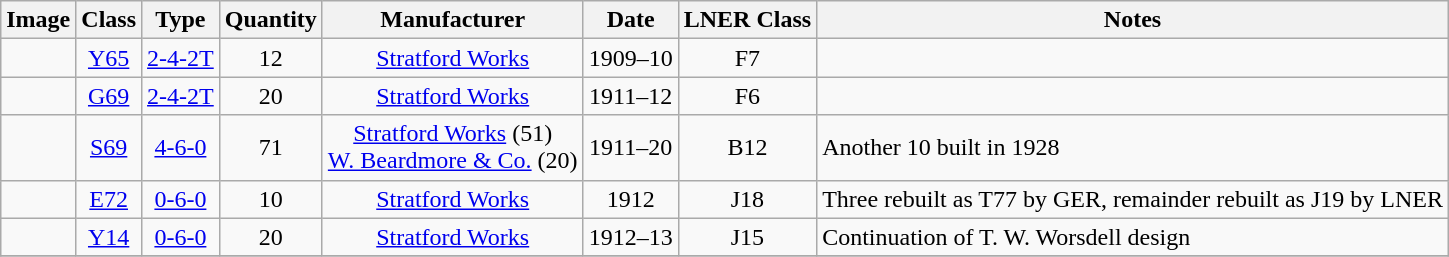<table class="wikitable" style=text-align:center>
<tr>
<th>Image</th>
<th>Class</th>
<th>Type</th>
<th>Quantity</th>
<th>Manufacturer</th>
<th>Date</th>
<th>LNER Class</th>
<th>Notes</th>
</tr>
<tr>
<td></td>
<td><a href='#'>Y65</a></td>
<td><a href='#'>2-4-2T</a></td>
<td>12</td>
<td><a href='#'>Stratford Works</a></td>
<td>1909–10</td>
<td>F7</td>
<td align=left></td>
</tr>
<tr>
<td></td>
<td><a href='#'>G69</a></td>
<td><a href='#'>2-4-2T</a></td>
<td>20</td>
<td><a href='#'>Stratford Works</a></td>
<td>1911–12</td>
<td>F6</td>
<td align=left></td>
</tr>
<tr>
<td></td>
<td><a href='#'>S69</a></td>
<td><a href='#'>4-6-0</a></td>
<td>71</td>
<td><a href='#'>Stratford Works</a> (51)<br><a href='#'>W. Beardmore & Co.</a> (20)</td>
<td>1911–20</td>
<td>B12</td>
<td align=left> Another 10 built in 1928</td>
</tr>
<tr>
<td></td>
<td><a href='#'>E72</a></td>
<td><a href='#'>0-6-0</a></td>
<td>10</td>
<td><a href='#'>Stratford Works</a></td>
<td>1912</td>
<td>J18</td>
<td align=left> Three rebuilt as T77 by GER, remainder rebuilt as J19 by LNER</td>
</tr>
<tr>
<td></td>
<td><a href='#'>Y14</a></td>
<td><a href='#'>0-6-0</a></td>
<td>20</td>
<td><a href='#'>Stratford Works</a></td>
<td>1912–13</td>
<td>J15</td>
<td align=left> Continuation of T. W. Worsdell design</td>
</tr>
<tr>
</tr>
</table>
